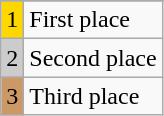<table class="wikitable">
<tr>
</tr>
<tr>
<td style="text-align:center; background-color:#FFD700;">1</td>
<td>First place</td>
</tr>
<tr>
<td style="text-align:center; background-color:#CCC;">2</td>
<td>Second place</td>
</tr>
<tr>
<td style="text-align:center; background-color:#C96;">3</td>
<td>Third place</td>
</tr>
</table>
